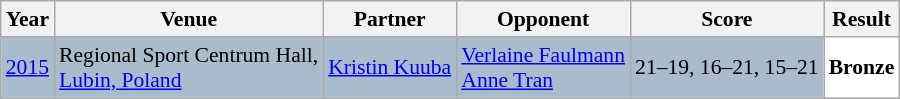<table class="sortable wikitable" style="font-size: 90%;">
<tr>
<th>Year</th>
<th>Venue</th>
<th>Partner</th>
<th>Opponent</th>
<th>Score</th>
<th>Result</th>
</tr>
<tr style="background:#AABBCC">
<td align="center"><a href='#'>2015</a></td>
<td align="left">Regional Sport Centrum Hall,<br><a href='#'>Lubin, Poland</a></td>
<td align="left"> <a href='#'>Kristin Kuuba</a></td>
<td align="left"> <a href='#'>Verlaine Faulmann</a> <br>  <a href='#'>Anne Tran</a></td>
<td align="left">21–19, 16–21, 15–21</td>
<td style="text-align:left; background:white"> <strong>Bronze</strong></td>
</tr>
</table>
